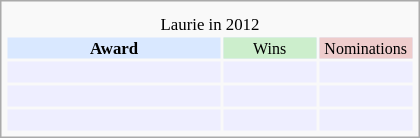<table class="infobox" style="width: 25em; text-align: left; font-size: 70%; vertical-align: middle;">
<tr>
<td colspan="3" style="text-align:center;"></td>
</tr>
<tr>
<td colspan="3" style="text-align:center;">Laurie in 2012</td>
</tr>
<tr bgcolor=#D9E8FF style="text-align:center;">
<th style="vertical-align: middle;">Award</th>
<td style="background:#cceecc; font-size:8pt; vertical-align: middle;" width="60px">Wins</td>
<td style="background:#eecccc; font-size:8pt; vertical-align: middle;" width="60px">Nominations</td>
</tr>
<tr bgcolor=#eeeeff>
<td align="center"><br></td>
<td></td>
<td></td>
</tr>
<tr bgcolor=#eeeeff>
<td align="center"><br></td>
<td></td>
<td></td>
</tr>
<tr bgcolor=#eeeeff>
<td align="center"><br></td>
<td></td>
<td></td>
</tr>
</table>
